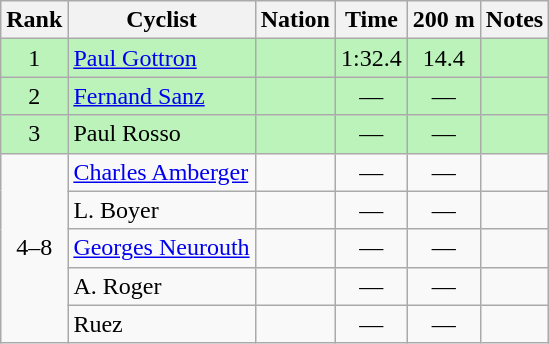<table class="wikitable sortable" style="text-align:center">
<tr>
<th>Rank</th>
<th>Cyclist</th>
<th>Nation</th>
<th>Time</th>
<th>200 m</th>
<th>Notes</th>
</tr>
<tr bgcolor=bbf3bb>
<td>1</td>
<td align=left><a href='#'>Paul Gottron</a></td>
<td align=left></td>
<td>1:32.4</td>
<td>14.4</td>
<td></td>
</tr>
<tr bgcolor=bbf3bb>
<td>2</td>
<td align=left><a href='#'>Fernand Sanz</a></td>
<td align=left></td>
<td data-sort-value=9:99.9>—</td>
<td data-sort-value=99.9>—</td>
<td></td>
</tr>
<tr bgcolor=bbf3bb>
<td>3</td>
<td align=left>Paul Rosso</td>
<td align=left></td>
<td data-sort-value=9:99.9>—</td>
<td data-sort-value=99.9>—</td>
<td></td>
</tr>
<tr>
<td rowspan=5>4–8</td>
<td align=left><a href='#'>Charles Amberger</a></td>
<td align=left></td>
<td data-sort-value=9:99.9>—</td>
<td data-sort-value=99.9>—</td>
<td></td>
</tr>
<tr>
<td align=left>L. Boyer</td>
<td align=left></td>
<td data-sort-value=9:99.9>—</td>
<td data-sort-value=99.9>—</td>
<td></td>
</tr>
<tr>
<td align=left><a href='#'>Georges Neurouth</a></td>
<td align=left></td>
<td data-sort-value=9:99.9>—</td>
<td data-sort-value=99.9>—</td>
<td></td>
</tr>
<tr>
<td align=left>A. Roger</td>
<td align=left></td>
<td data-sort-value=9:99.9>—</td>
<td data-sort-value=99.9>—</td>
<td></td>
</tr>
<tr>
<td align=left>Ruez</td>
<td align=left></td>
<td data-sort-value=9:99.9>—</td>
<td data-sort-value=99.9>—</td>
<td></td>
</tr>
</table>
